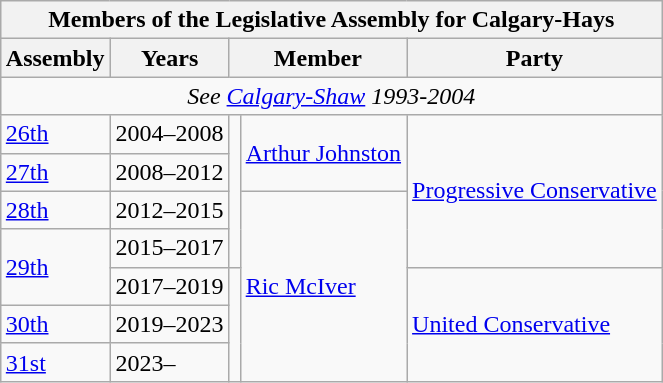<table class="wikitable" align=right>
<tr>
<th colspan=5>Members of the Legislative Assembly for Calgary-Hays</th>
</tr>
<tr>
<th>Assembly</th>
<th>Years</th>
<th colspan="2">Member</th>
<th>Party</th>
</tr>
<tr>
<td align="center" colspan=5><em>See <a href='#'>Calgary-Shaw</a> 1993-2004</em></td>
</tr>
<tr>
<td><a href='#'>26th</a></td>
<td>2004–2008</td>
<td rowspan=4 ></td>
<td rowspan=2><a href='#'>Arthur Johnston</a></td>
<td rowspan=4><a href='#'>Progressive Conservative</a></td>
</tr>
<tr>
<td><a href='#'>27th</a></td>
<td>2008–2012</td>
</tr>
<tr>
<td><a href='#'>28th</a></td>
<td>2012–2015</td>
<td rowspan=5><a href='#'>Ric McIver</a></td>
</tr>
<tr>
<td rowspan=2><a href='#'>29th</a></td>
<td>2015–2017</td>
</tr>
<tr>
<td>2017–2019</td>
<td rowspan=3 ></td>
<td rowspan=3><a href='#'>United Conservative</a></td>
</tr>
<tr>
<td><a href='#'>30th</a></td>
<td>2019–2023</td>
</tr>
<tr>
<td><a href='#'>31st</a></td>
<td>2023–</td>
</tr>
</table>
